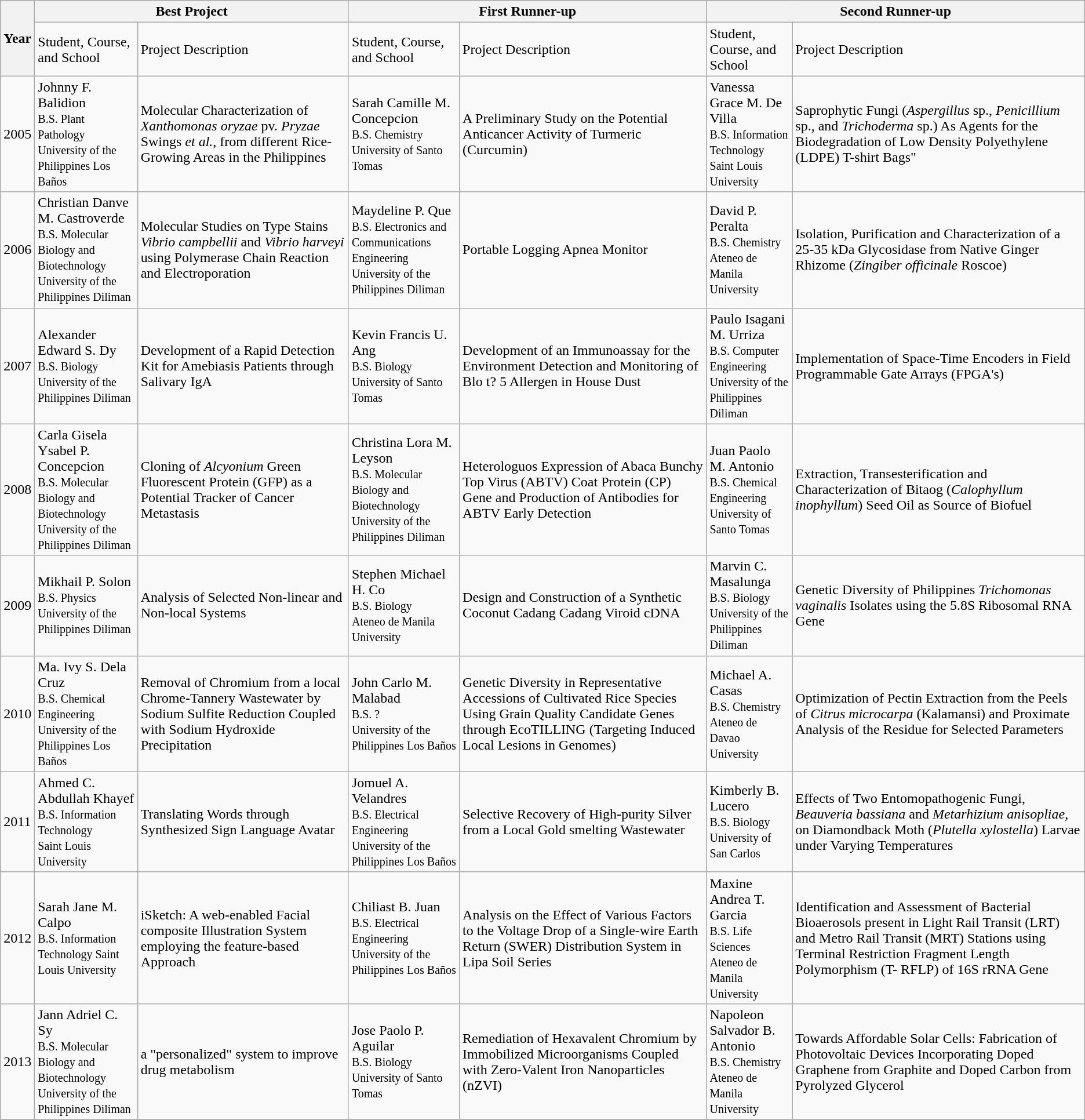<table class="wikitable">
<tr>
<th rowspan="2">Year</th>
<th colspan="2">Best Project</th>
<th colspan="2">First Runner-up</th>
<th colspan="2">Second Runner-up</th>
</tr>
<tr>
<td>Student, Course, and School</td>
<td>Project Description</td>
<td>Student, Course, and School</td>
<td>Project Description</td>
<td>Student, Course, and School</td>
<td>Project Description</td>
</tr>
<tr>
<td>2005</td>
<td>Johnny F. Balidion<br><small>B.S. Plant Pathology<br>University of the Philippines Los Baños</small></td>
<td>Molecular Characterization of <em>Xanthomonas oryzae</em> pv. <em>Pryzae</em> Swings <em>et al.</em>, from different Rice-Growing Areas in the Philippines</td>
<td>Sarah Camille M. Concepcion<br><small>B.S. Chemistry<br>University of Santo Tomas</small></td>
<td>A Preliminary Study on the Potential Anticancer Activity of Turmeric (Curcumin)</td>
<td>Vanessa Grace M. De Villa<br><small>B.S. Information Technology<br>Saint Louis University</small></td>
<td>Saprophytic Fungi (<em>Aspergillus</em> sp., <em>Penicillium</em> sp., and <em>Trichoderma</em> sp.) As Agents for the Biodegradation of Low Density Polyethylene (LDPE) T-shirt Bags"</td>
</tr>
<tr>
<td>2006</td>
<td>Christian Danve M. Castroverde<br><small>B.S. Molecular Biology and Biotechnology<br>University of the Philippines Diliman</small></td>
<td>Molecular Studies on Type Stains <em>Vibrio campbellii</em> and <em>Vibrio harveyi</em> using Polymerase Chain Reaction and Electroporation</td>
<td>Maydeline P. Que<br><small>B.S. Electronics and Communications Engineering<br>University of the Philippines Diliman</small></td>
<td>Portable Logging Apnea Monitor</td>
<td>David P. Peralta<br><small>B.S. Chemistry<br>Ateneo de Manila University</small></td>
<td>Isolation, Purification and Characterization of a 25-35 kDa Glycosidase from Native Ginger Rhizome (<em>Zingiber officinale</em> Roscoe)</td>
</tr>
<tr>
<td>2007</td>
<td>Alexander Edward S. Dy<br><small>B.S. Biology<br>University of the Philippines Diliman</small></td>
<td>Development of a Rapid Detection Kit for Amebiasis Patients through Salivary IgA</td>
<td>Kevin Francis U. Ang<br><small>B.S. Biology<br>University of Santo Tomas</small></td>
<td>Development of an Immunoassay for the Environment Detection and Monitoring of Blo t? 5 Allergen in House Dust</td>
<td>Paulo Isagani M. Urriza<br><small>B.S. Computer Engineering<br>University of the Philippines Diliman</small></td>
<td>Implementation of Space-Time Encoders in Field Programmable Gate Arrays (FPGA's)</td>
</tr>
<tr>
<td>2008</td>
<td>Carla Gisela Ysabel P. Concepcion<br><small>B.S. Molecular Biology and Biotechnology<br>University of the Philippines Diliman</small></td>
<td>Cloning of <em>Alcyonium</em> Green Fluorescent Protein (GFP) as a Potential Tracker of Cancer Metastasis</td>
<td>Christina Lora M. Leyson<br><small>B.S. Molecular Biology and Biotechnology<br>University of the Philippines Diliman</small></td>
<td>Heterologuos Expression of Abaca Bunchy Top Virus (ABTV) Coat Protein (CP) Gene and Production of Antibodies for ABTV Early Detection</td>
<td>Juan Paolo M. Antonio<br><small>B.S. Chemical Engineering<br>University of Santo Tomas</small></td>
<td>Extraction, Transesterification and Characterization of Bitaog (<em>Calophyllum inophyllum</em>) Seed Oil as Source of Biofuel</td>
</tr>
<tr>
<td>2009</td>
<td>Mikhail P. Solon<br><small>B.S. Physics<br>University of the Philippines Diliman</small></td>
<td>Analysis of Selected Non-linear and Non-local Systems</td>
<td>Stephen Michael H. Co<br><small>B.S. Biology<br>Ateneo de Manila University</small></td>
<td>Design and Construction of a Synthetic Coconut Cadang Cadang Viroid cDNA</td>
<td>Marvin C. Masalunga<br><small>B.S. Biology<br>University of the Philippines Diliman</small></td>
<td>Genetic Diversity of Philippines <em>Trichomonas vaginalis</em> Isolates using the 5.8S Ribosomal RNA Gene</td>
</tr>
<tr>
<td>2010</td>
<td>Ma. Ivy S. Dela Cruz<br><small>B.S. Chemical Engineering<br>University of the Philippines Los Baños</small></td>
<td>Removal of Chromium from a local Chrome-Tannery Wastewater by Sodium Sulfite Reduction Coupled with Sodium Hydroxide Precipitation</td>
<td>John Carlo M. Malabad<br><small>B.S. ?<br>University of the Philippines Los Baños</small></td>
<td>Genetic Diversity in Representative Accessions of Cultivated Rice Species Using Grain Quality Candidate Genes through EcoTILLING (Targeting Induced Local Lesions in Genomes)</td>
<td>Michael A. Casas<br><small>B.S. Chemistry<br>Ateneo de Davao University</small></td>
<td>Optimization of Pectin Extraction from the Peels of <em>Citrus microcarpa</em> (Kalamansi) and Proximate Analysis of the Residue for Selected Parameters</td>
</tr>
<tr>
<td>2011</td>
<td>Ahmed C. Abdullah Khayef<br><small>B.S. Information Technology<br>Saint Louis University</small></td>
<td>Translating Words through Synthesized Sign Language Avatar</td>
<td>Jomuel A. Velandres<br><small>B.S. Electrical Engineering<br>University of the Philippines Los Baños</small></td>
<td>Selective Recovery of High-purity Silver from a Local Gold smelting Wastewater</td>
<td>Kimberly B. Lucero<br><small>B.S. Biology<br>University of San Carlos</small></td>
<td>Effects of Two Entomopathogenic Fungi, <em>Beauveria bassiana</em> and <em>Metarhizium anisopliae</em>, on Diamondback Moth (<em>Plutella xylostella</em>) Larvae under Varying Temperatures</td>
</tr>
<tr>
<td>2012</td>
<td>Sarah Jane M. Calpo<br><small>B.S. Information Technology Saint Louis University</small></td>
<td>iSketch: A web-enabled Facial composite Illustration System employing the feature-based Approach</td>
<td>Chiliast B. Juan<br><small>B.S. Electrical Engineering<br>University of the Philippines Los Baños</small></td>
<td>Analysis on the Effect of Various Factors to the Voltage Drop of a Single-wire Earth Return (SWER) Distribution System in Lipa Soil Series</td>
<td>Maxine Andrea T. Garcia<br><small>B.S. Life Sciences<br>Ateneo de Manila University</small></td>
<td>Identification and Assessment of Bacterial Bioaerosols present in Light Rail Transit (LRT) and Metro Rail Transit (MRT) Stations using Terminal Restriction Fragment Length Polymorphism (T- RFLP) of 16S rRNA Gene</td>
</tr>
<tr>
<td>2013</td>
<td>Jann Adriel C. Sy<br><small>B.S. Molecular Biology and Biotechnology<br>University of the Philippines Diliman</small></td>
<td>a "personalized" system to improve drug metabolism</td>
<td>Jose Paolo P. Aguilar<br><small>B.S. Biology<br>University of Santo Tomas</small></td>
<td>Remediation of Hexavalent Chromium by Immobilized Microorganisms Coupled with Zero-Valent Iron Nanoparticles (nZVI)</td>
<td>Napoleon Salvador B. Antonio<br><small>B.S. Chemistry<br>Ateneo de Manila University</small></td>
<td>Towards Affordable Solar Cells: Fabrication of Photovoltaic Devices Incorporating Doped Graphene from Graphite and Doped Carbon from Pyrolyzed Glycerol</td>
</tr>
<tr>
</tr>
</table>
